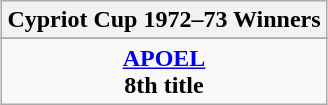<table class="wikitable" style="text-align:center;margin: 0 auto;">
<tr>
<th>Cypriot Cup 1972–73 Winners</th>
</tr>
<tr>
</tr>
<tr>
<td><strong><a href='#'>APOEL</a></strong><br><strong>8th title</strong></td>
</tr>
</table>
